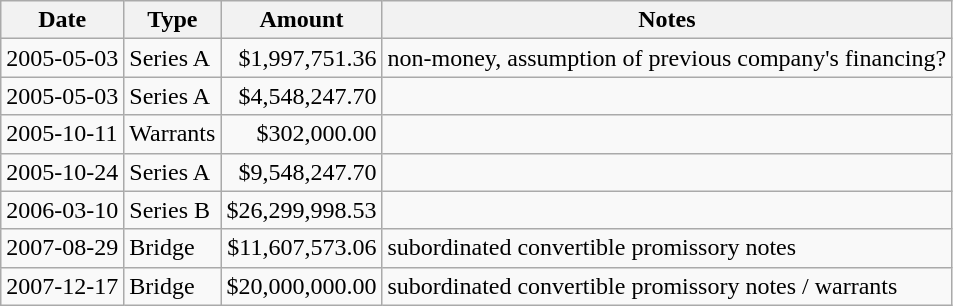<table class="wikitable">
<tr>
<th>Date</th>
<th>Type</th>
<th>Amount</th>
<th>Notes</th>
</tr>
<tr>
<td>2005-05-03</td>
<td>Series A</td>
<td align="right">$1,997,751.36</td>
<td>non-money, assumption of previous company's financing?</td>
</tr>
<tr>
<td>2005-05-03</td>
<td>Series A</td>
<td align="right">$4,548,247.70</td>
<td></td>
</tr>
<tr>
<td>2005-10-11</td>
<td>Warrants</td>
<td align="right">$302,000.00</td>
<td></td>
</tr>
<tr>
<td>2005-10-24</td>
<td>Series A</td>
<td align="right">$9,548,247.70</td>
<td></td>
</tr>
<tr>
<td>2006-03-10</td>
<td>Series B</td>
<td align="right">$26,299,998.53</td>
<td></td>
</tr>
<tr>
<td>2007-08-29</td>
<td>Bridge</td>
<td align="right">$11,607,573.06</td>
<td>subordinated convertible promissory notes</td>
</tr>
<tr>
<td>2007-12-17</td>
<td>Bridge</td>
<td align="right">$20,000,000.00</td>
<td>subordinated convertible promissory notes / warrants</td>
</tr>
</table>
